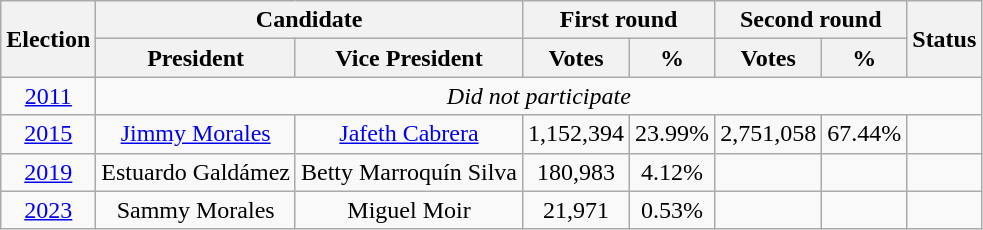<table class=wikitable style=text-align:center>
<tr>
<th rowspan=2>Election</th>
<th colspan=2>Candidate</th>
<th colspan=2>First round</th>
<th colspan=2>Second round</th>
<th rowspan=2>Status</th>
</tr>
<tr>
<th>President</th>
<th>Vice President</th>
<th>Votes</th>
<th>%</th>
<th>Votes</th>
<th>%</th>
</tr>
<tr>
<td><a href='#'>2011</a></td>
<td colspan=7><em>Did not participate</em></td>
</tr>
<tr>
<td><a href='#'>2015</a></td>
<td><a href='#'>Jimmy Morales</a></td>
<td><a href='#'>Jafeth Cabrera</a></td>
<td>1,152,394</td>
<td>23.99%</td>
<td>2,751,058</td>
<td>67.44%</td>
<td></td>
</tr>
<tr>
<td><a href='#'>2019</a></td>
<td>Estuardo Galdámez</td>
<td>Betty Marroquín Silva</td>
<td>180,983</td>
<td>4.12%</td>
<td></td>
<td></td>
<td></td>
</tr>
<tr>
<td><a href='#'>2023</a></td>
<td>Sammy Morales</td>
<td>Miguel Moir</td>
<td>21,971</td>
<td>0.53%</td>
<td></td>
<td></td>
<td></td>
</tr>
</table>
